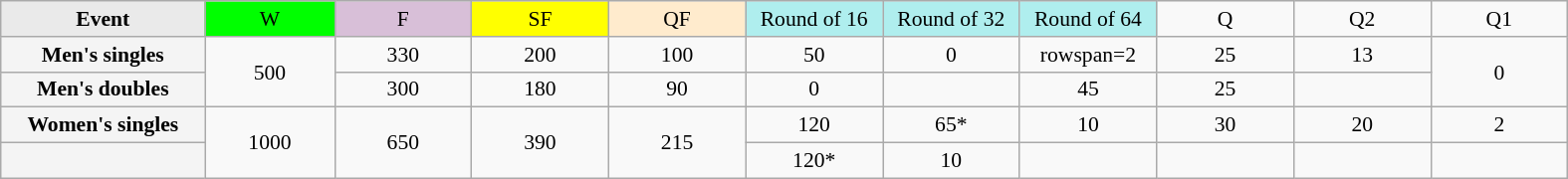<table class=wikitable style=font-size:90%;text-align:center>
<tr>
<td style="width:130px; background:#eaeaea;"><strong>Event</strong></td>
<td style="width:80px; background:lime;">W</td>
<td style="width:85px; background:thistle;">F</td>
<td style="width:85px; background:#ff0;">SF</td>
<td style="width:85px; background:#ffebcd;">QF</td>
<td style="width:85px; background:#afeeee;">Round of 16</td>
<td style="width:85px; background:#afeeee;">Round of 32</td>
<td style="width:85px; background:#afeeee;">Round of 64</td>
<td style="width:85px;">Q</td>
<td style="width:85px;">Q2</td>
<td style="width:85px;">Q1</td>
</tr>
<tr>
<th style="background:#f4f4f4;">Men's singles</th>
<td rowspan=2>500</td>
<td>330</td>
<td>200</td>
<td>100</td>
<td>50</td>
<td>0</td>
<td>rowspan=2 </td>
<td>25</td>
<td>13</td>
<td rowspan=2>0</td>
</tr>
<tr>
<th style="background:#f4f4f4;">Men's doubles</th>
<td>300</td>
<td>180</td>
<td>90</td>
<td>0</td>
<td></td>
<td>45</td>
<td>25</td>
</tr>
<tr>
<th style="background:#f4f4f4;">Women's singles</th>
<td rowspan=2>1000</td>
<td rowspan=2>650</td>
<td rowspan=2>390</td>
<td rowspan=2>215</td>
<td>120</td>
<td>65*</td>
<td>10</td>
<td>30</td>
<td>20</td>
<td>2</td>
</tr>
<tr>
<th style="background:#f4f4f4;"></th>
<td>120*</td>
<td>10</td>
<td></td>
<td></td>
<td></td>
<td></td>
</tr>
</table>
